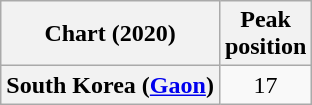<table class="wikitable plainrowheaders" style="text-align:center;">
<tr>
<th scope="col">Chart (2020)</th>
<th scope="col">Peak<br>position</th>
</tr>
<tr>
<th scope="row">South Korea (<a href='#'>Gaon</a>)</th>
<td>17</td>
</tr>
</table>
